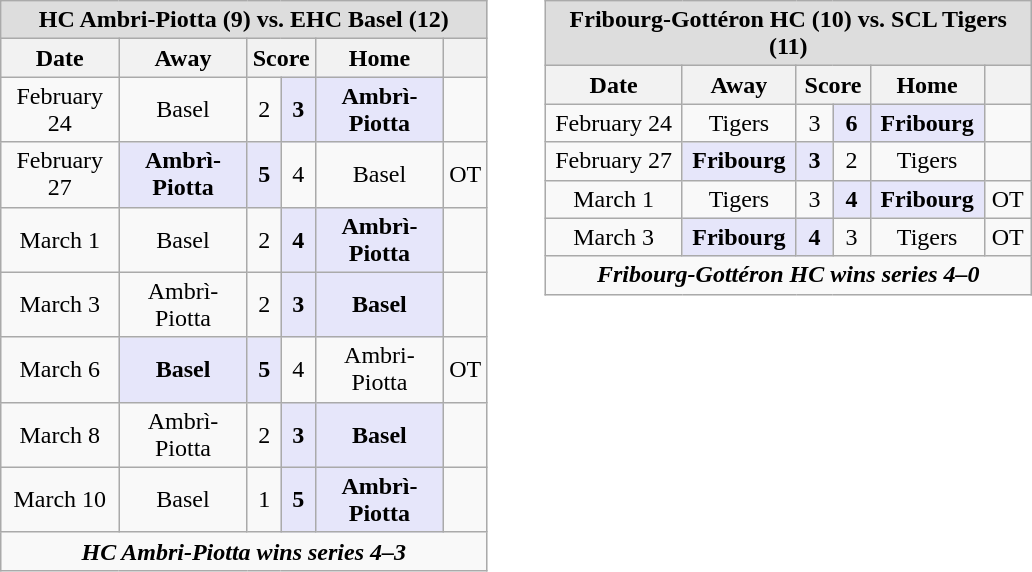<table cellspacing="5">
<tr>
<td valign="top"><br><table class="wikitable" width="325px" style="text-align:center;">
<tr>
<th style="background:#DDDDDD;" colspan="6">HC Ambri-Piotta (9) vs. EHC Basel (12)</th>
</tr>
<tr>
<th>Date</th>
<th>Away</th>
<th colspan="2">Score</th>
<th>Home</th>
<th></th>
</tr>
<tr>
<td>February 24</td>
<td>Basel</td>
<td>2</td>
<td style="background:#e6e6fa;"><strong>3</strong></td>
<td style="background:#e6e6fa;"><strong>Ambrì-Piotta</strong></td>
<td> </td>
</tr>
<tr>
<td>February 27</td>
<td style="background:#e6e6fa;"><strong>Ambrì-Piotta</strong></td>
<td style="background:#e6e6fa;"><strong>5</strong></td>
<td>4</td>
<td>Basel</td>
<td>OT</td>
</tr>
<tr>
<td>March 1</td>
<td>Basel</td>
<td>2</td>
<td style="background:#e6e6fa;"><strong>4</strong></td>
<td style="background:#e6e6fa;"><strong>Ambrì-Piotta</strong></td>
<td> </td>
</tr>
<tr>
<td>March 3</td>
<td>Ambrì-Piotta</td>
<td>2</td>
<td style="background:#e6e6fa;"><strong>3</strong></td>
<td style="background:#e6e6fa;"><strong>Basel</strong></td>
<td> </td>
</tr>
<tr>
<td>March 6</td>
<td style="background:#e6e6fa;"><strong>Basel</strong></td>
<td style="background:#e6e6fa;"><strong>5</strong></td>
<td>4</td>
<td>Ambri-Piotta</td>
<td>OT</td>
</tr>
<tr>
<td>March 8</td>
<td>Ambrì-Piotta</td>
<td>2</td>
<td style="background:#e6e6fa;"><strong>3</strong></td>
<td style="background:#e6e6fa;"><strong>Basel</strong></td>
<td> </td>
</tr>
<tr>
<td>March 10</td>
<td>Basel</td>
<td>1</td>
<td style="background:#e6e6fa;"><strong>5</strong></td>
<td style="background:#e6e6fa;"><strong>Ambrì-Piotta</strong></td>
<td> </td>
</tr>
<tr style="text-align:center;">
<td colspan="6"><strong><em>HC Ambri-Piotta wins series 4–3</em></strong></td>
</tr>
</table>
</td>
<td>  </td>
<td valign="top"><br><table class="wikitable" width="325px" style="text-align:center;">
<tr>
<th style="background:#DDDDDD;" colspan="6">Fribourg-Gottéron HC (10) vs. SCL Tigers (11)</th>
</tr>
<tr>
<th>Date</th>
<th>Away</th>
<th colspan="2">Score</th>
<th>Home</th>
<th></th>
</tr>
<tr>
<td>February 24</td>
<td>Tigers</td>
<td>3</td>
<td style="background:#e6e6fa;"><strong>6</strong></td>
<td style="background:#e6e6fa;"><strong>Fribourg</strong></td>
<td> </td>
</tr>
<tr>
<td>February 27</td>
<td style="background:#e6e6fa;"><strong>Fribourg</strong></td>
<td style="background:#e6e6fa;"><strong>3</strong></td>
<td>2</td>
<td>Tigers</td>
<td> </td>
</tr>
<tr>
<td>March 1</td>
<td>Tigers</td>
<td>3</td>
<td style="background:#e6e6fa;"><strong>4</strong></td>
<td style="background:#e6e6fa;"><strong>Fribourg</strong></td>
<td>OT</td>
</tr>
<tr>
<td>March 3</td>
<td style="background:#e6e6fa;"><strong>Fribourg</strong></td>
<td style="background:#e6e6fa;"><strong>4</strong></td>
<td>3</td>
<td>Tigers</td>
<td>OT</td>
</tr>
<tr style="text-align:center;">
<td colspan="6"><strong><em>Fribourg-Gottéron HC wins series 4–0</em></strong></td>
</tr>
</table>
</td>
</tr>
</table>
